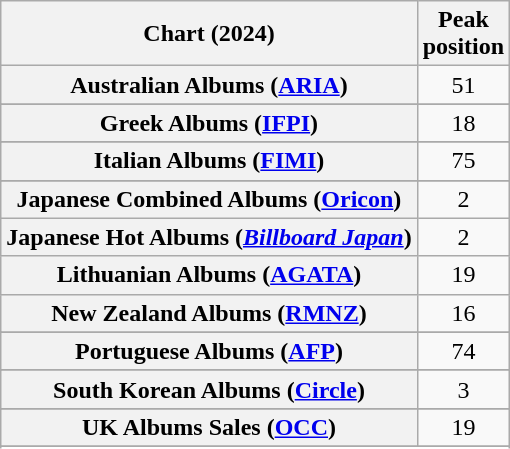<table class="wikitable sortable plainrowheaders" style="text-align:center">
<tr>
<th scope="col">Chart (2024)</th>
<th scope="col">Peak<br>position</th>
</tr>
<tr>
<th scope="row">Australian Albums (<a href='#'>ARIA</a>)</th>
<td>51</td>
</tr>
<tr>
</tr>
<tr>
</tr>
<tr>
</tr>
<tr>
</tr>
<tr>
</tr>
<tr>
</tr>
<tr>
<th scope="row">Greek Albums (<a href='#'>IFPI</a>)</th>
<td>18</td>
</tr>
<tr>
</tr>
<tr>
<th scope="row">Italian Albums (<a href='#'>FIMI</a>)</th>
<td>75</td>
</tr>
<tr>
</tr>
<tr>
<th scope="row">Japanese Combined Albums (<a href='#'>Oricon</a>)</th>
<td>2</td>
</tr>
<tr>
<th scope="row">Japanese Hot Albums (<em><a href='#'>Billboard Japan</a></em>)</th>
<td>2</td>
</tr>
<tr>
<th scope="row">Lithuanian Albums (<a href='#'>AGATA</a>)</th>
<td>19</td>
</tr>
<tr>
<th scope="row">New Zealand Albums (<a href='#'>RMNZ</a>)</th>
<td>16</td>
</tr>
<tr>
</tr>
<tr>
<th scope="row">Portuguese Albums (<a href='#'>AFP</a>)</th>
<td>74</td>
</tr>
<tr>
</tr>
<tr>
<th scope="row">South Korean Albums (<a href='#'>Circle</a>)</th>
<td>3</td>
</tr>
<tr>
</tr>
<tr>
<th scope="row">UK Albums Sales (<a href='#'>OCC</a>)</th>
<td>19</td>
</tr>
<tr>
</tr>
<tr>
</tr>
</table>
